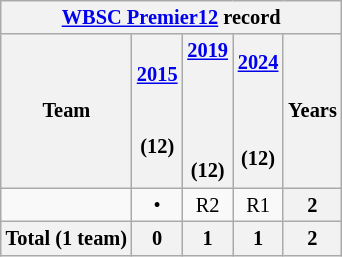<table class="wikitable" style="text-align:center; font-size:85%;">
<tr>
<th colspan=26><a href='#'>WBSC Premier12</a> record</th>
</tr>
<tr>
<th>Team</th>
<th><a href='#'>2015</a><br><br><br>(12)</th>
<th><a href='#'>2019</a><br><br><br><br><br>(12)</th>
<th><a href='#'>2024</a><br><br><br><br>(12)</th>
<th>Years</th>
</tr>
<tr>
<td align=left></td>
<td>•</td>
<td>R2</td>
<td>R1<br></td>
<th>2</th>
</tr>
<tr>
<th>Total (1 team)</th>
<th>0</th>
<th>1</th>
<th>1</th>
<th>2</th>
</tr>
</table>
